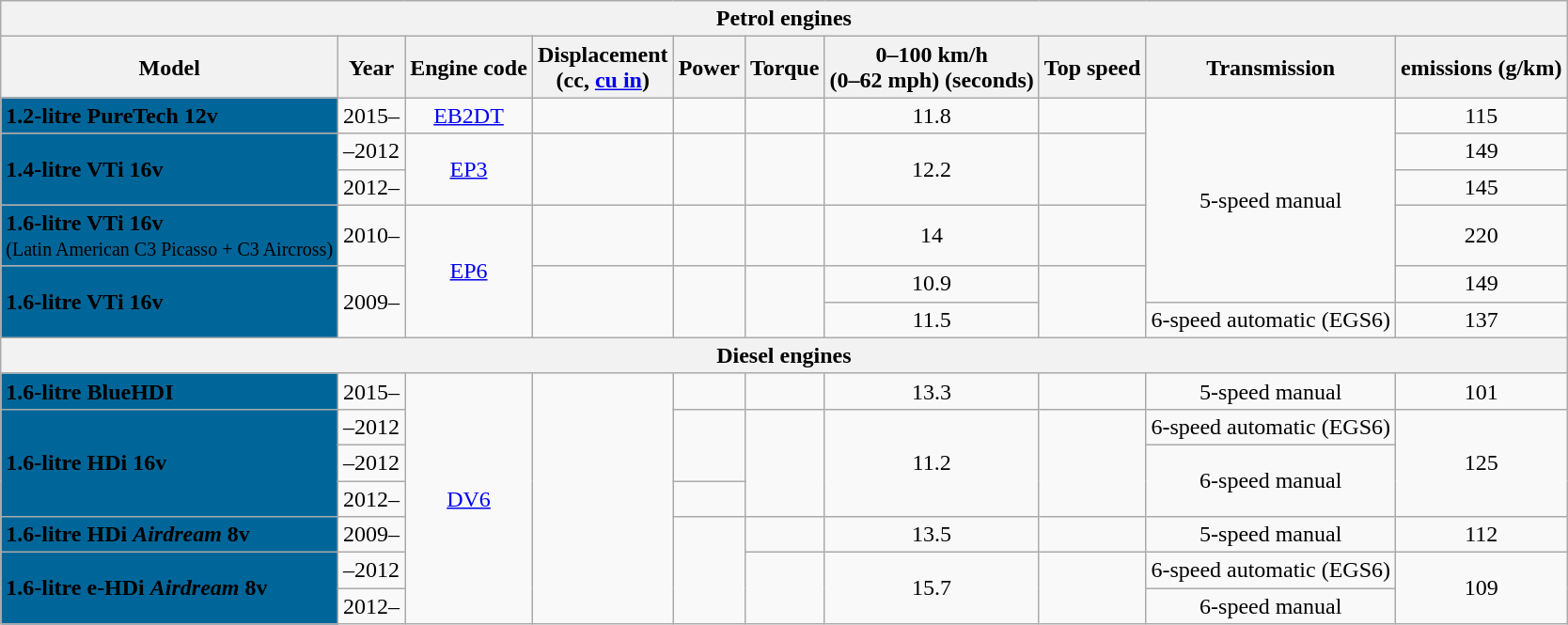<table class="wikitable">
<tr>
<th colspan="10" style="text-align:center">Petrol engines</th>
</tr>
<tr style="vertical-align:middle">
<th>Model</th>
<th>Year</th>
<th>Engine code</th>
<th>Displacement<br>(cc, <a href='#'>cu in</a>)</th>
<th>Power</th>
<th>Torque</th>
<th>0–100 km/h<br>(0–62 mph) (seconds)</th>
<th>Top speed</th>
<th>Transmission</th>
<th> emissions (g/km)</th>
</tr>
<tr>
<td style="background:#006699"><span><strong>1.2-litre PureTech 12v</strong></span></td>
<td align="centre">2015–</td>
<td align="center"><a href='#'>EB2DT</a></td>
<td align="center"></td>
<td align="center"></td>
<td align="center"></td>
<td align="center">11.8</td>
<td align="center"></td>
<td rowspan="5" align="center">5-speed manual</td>
<td align="center">115</td>
</tr>
<tr>
<td rowspan="2" style="background:#006699"><span><strong>1.4-litre VTi 16v</strong></span></td>
<td align="center">–2012</td>
<td rowspan="2" align="center"><a href='#'>EP3</a></td>
<td rowspan="2" align="center"></td>
<td rowspan="2" align="center"></td>
<td rowspan="2" align="center"></td>
<td rowspan="2" align="center">12.2</td>
<td rowspan="2" align="center"></td>
<td align="center">149</td>
</tr>
<tr>
<td align="center">2012–</td>
<td align="center">145</td>
</tr>
<tr>
<td style="background:#006699"><span><strong>1.6-litre VTi 16v</strong><br><small>(Latin American C3 Picasso + C3 Aircross)</small></span></td>
<td align="center">2010–</td>
<td rowspan="3" align="center"><a href='#'>EP6</a></td>
<td align="center"></td>
<td align="center"></td>
<td align="center"></td>
<td align="center">14</td>
<td align="center"></td>
<td align="center">220</td>
</tr>
<tr>
<td rowspan="2" style="background:#006699"><span><strong>1.6-litre VTi 16v</strong></span></td>
<td rowspan="2" align="center">2009–</td>
<td rowspan="2" align="center"></td>
<td rowspan="2" align="center"></td>
<td rowspan="2" align="center"></td>
<td align="center">10.9</td>
<td rowspan="2" align="center"></td>
<td align="center">149</td>
</tr>
<tr>
<td align="center">11.5</td>
<td align="center">6-speed automatic (EGS6)</td>
<td align="center">137</td>
</tr>
<tr>
<th colspan="10" style="text-align:center">Diesel engines</th>
</tr>
<tr>
<td style="background:#006699"><span><strong>1.6-litre BlueHDI </strong></span></td>
<td align="centre">2015–</td>
<td rowspan=7 align="center"><a href='#'>DV6</a></td>
<td rowspan=7 align="center"></td>
<td align="center"></td>
<td align="center"></td>
<td align="center">13.3</td>
<td align="center"></td>
<td rowspan="1" align="center">5-speed manual</td>
<td align="center">101</td>
</tr>
<tr>
<td rowspan="3" style="background:#006699"><span><strong>1.6-litre HDi 16v</strong></span></td>
<td align="center">–2012</td>
<td rowspan="2" align="center"></td>
<td rowspan="3" align="center"></td>
<td rowspan="3" align="center">11.2</td>
<td rowspan="3" align="center"></td>
<td align="center">6-speed automatic (EGS6)</td>
<td rowspan="3" align="center">125</td>
</tr>
<tr>
<td align="center">–2012</td>
<td rowspan="2" align="center">6-speed manual</td>
</tr>
<tr>
<td align="center">2012–</td>
<td align="center"></td>
</tr>
<tr>
<td style="background:#006699"><span><strong>1.6-litre HDi <em>Airdream</em> 8v</strong></span></td>
<td align="center">2009–</td>
<td rowspan="3" align="center"></td>
<td align="center"></td>
<td align="center">13.5</td>
<td align="center"></td>
<td align="center">5-speed manual</td>
<td align="center">112</td>
</tr>
<tr>
<td rowspan="2" style="background:#006699"><span><strong>1.6-litre e-HDi <em>Airdream</em> 8v</strong></span></td>
<td align="center">–2012</td>
<td rowspan="2" align="center"></td>
<td rowspan="2" align="center">15.7</td>
<td rowspan="2" align="center"></td>
<td align="center">6-speed automatic (EGS6)</td>
<td rowspan="2" align="center">109</td>
</tr>
<tr>
<td align="center">2012–</td>
<td align="center">6-speed manual</td>
</tr>
</table>
